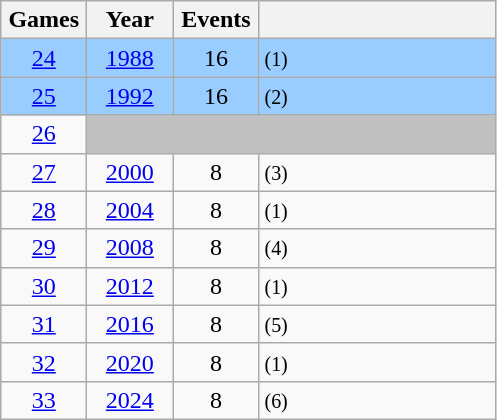<table class=wikitable>
<tr>
<th width=50>Games</th>
<th width=50>Year</th>
<th width=50>Events</th>
<th width=150></th>
</tr>
<tr bgcolor=#9acdff>
<td align=center><a href='#'>24</a></td>
<td align=center><a href='#'>1988</a></td>
<td align=center>16</td>
<td> <small>(1)</small></td>
</tr>
<tr bgcolor=#9acdff>
<td align=center><a href='#'>25</a></td>
<td align=center><a href='#'>1992</a></td>
<td align=center>16</td>
<td> <small>(2)</small></td>
</tr>
<tr>
<td align=center><a href='#'>26</a></td>
<td colspan=4 bgcolor=silver></td>
</tr>
<tr>
<td align=center><a href='#'>27</a></td>
<td align=center><a href='#'>2000</a></td>
<td align=center>8</td>
<td> <small>(3)</small></td>
</tr>
<tr>
<td align=center><a href='#'>28</a></td>
<td align=center><a href='#'>2004</a></td>
<td align=center>8</td>
<td> <small>(1)</small></td>
</tr>
<tr>
<td align=center><a href='#'>29</a></td>
<td align=center><a href='#'>2008</a></td>
<td align=center>8</td>
<td> <small>(4)</small></td>
</tr>
<tr>
<td align=center><a href='#'>30</a></td>
<td align=center><a href='#'>2012</a></td>
<td align=center>8</td>
<td> <small>(1)</small></td>
</tr>
<tr>
<td align=center><a href='#'>31</a></td>
<td align=center><a href='#'>2016</a></td>
<td align=center>8</td>
<td> <small>(5)</small></td>
</tr>
<tr>
<td align=center><a href='#'>32</a></td>
<td align=center><a href='#'>2020</a></td>
<td align=center>8</td>
<td> <small>(1)</small></td>
</tr>
<tr>
<td align=center><a href='#'>33</a></td>
<td align=center><a href='#'>2024</a></td>
<td align=center>8</td>
<td> <small>(6)</small></td>
</tr>
</table>
